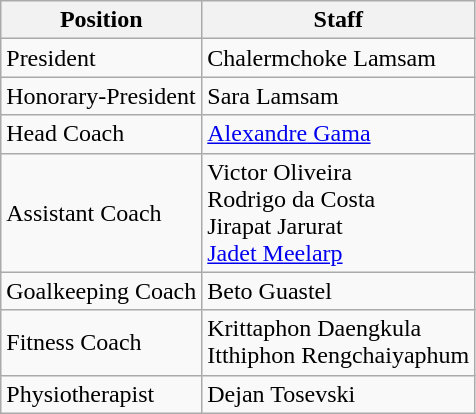<table class="wikitable">
<tr>
<th>Position</th>
<th>Staff</th>
</tr>
<tr>
<td>President</td>
<td> Chalermchoke Lamsam</td>
</tr>
<tr>
<td>Honorary-President</td>
<td> Sara Lamsam</td>
</tr>
<tr>
<td>Head Coach</td>
<td> <a href='#'>Alexandre Gama</a></td>
</tr>
<tr>
<td>Assistant Coach</td>
<td> Victor Oliveira <br>  Rodrigo da Costa <br>  Jirapat Jarurat <br>  <a href='#'>Jadet Meelarp</a></td>
</tr>
<tr>
<td>Goalkeeping Coach</td>
<td> Beto Guastel</td>
</tr>
<tr>
<td>Fitness Coach</td>
<td> Krittaphon Daengkula <br>  Itthiphon Rengchaiyaphum</td>
</tr>
<tr>
<td>Physiotherapist</td>
<td> Dejan Tosevski</td>
</tr>
</table>
